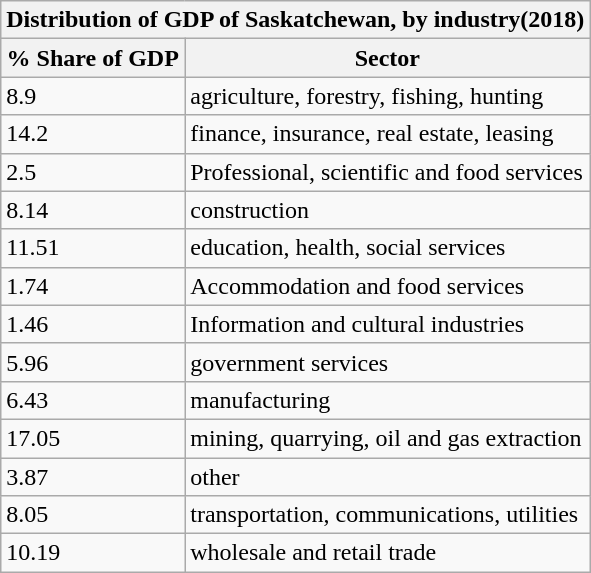<table class="wikitable floatright sortable">
<tr>
<th colspan="2">Distribution of GDP of Saskatchewan, by industry(2018)</th>
</tr>
<tr>
<th>% Share of GDP</th>
<th>Sector</th>
</tr>
<tr>
<td>8.9</td>
<td>agriculture, forestry, fishing, hunting</td>
</tr>
<tr>
<td>14.2</td>
<td>finance, insurance, real estate, leasing</td>
</tr>
<tr>
<td>2.5</td>
<td>Professional, scientific and food services</td>
</tr>
<tr>
<td>8.14</td>
<td>construction</td>
</tr>
<tr>
<td>11.51</td>
<td>education, health, social services</td>
</tr>
<tr>
<td>1.74</td>
<td>Accommodation and food services</td>
</tr>
<tr>
<td>1.46</td>
<td>Information and cultural industries</td>
</tr>
<tr>
<td>5.96</td>
<td>government services</td>
</tr>
<tr>
<td>6.43</td>
<td>manufacturing</td>
</tr>
<tr>
<td>17.05</td>
<td>mining, quarrying, oil and gas extraction</td>
</tr>
<tr>
<td>3.87</td>
<td>other</td>
</tr>
<tr>
<td>8.05</td>
<td>transportation, communications, utilities</td>
</tr>
<tr>
<td>10.19</td>
<td>wholesale and retail trade</td>
</tr>
</table>
